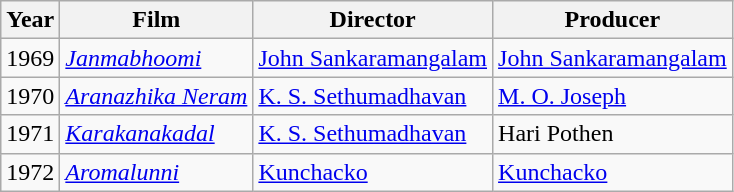<table class="wikitable sortable">
<tr>
<th>Year</th>
<th>Film</th>
<th>Director</th>
<th>Producer</th>
</tr>
<tr>
<td>1969</td>
<td><em><a href='#'>Janmabhoomi</a></em></td>
<td><a href='#'>John Sankaramangalam</a></td>
<td><a href='#'>John Sankaramangalam</a></td>
</tr>
<tr>
<td>1970</td>
<td><em><a href='#'>Aranazhika Neram</a></em></td>
<td><a href='#'>K. S. Sethumadhavan</a></td>
<td><a href='#'>M. O. Joseph</a></td>
</tr>
<tr>
<td>1971</td>
<td><em><a href='#'>Karakanakadal</a></em></td>
<td><a href='#'>K. S. Sethumadhavan</a></td>
<td>Hari Pothen</td>
</tr>
<tr>
<td>1972</td>
<td><em><a href='#'>Aromalunni</a></em></td>
<td><a href='#'>Kunchacko</a></td>
<td><a href='#'>Kunchacko</a></td>
</tr>
</table>
